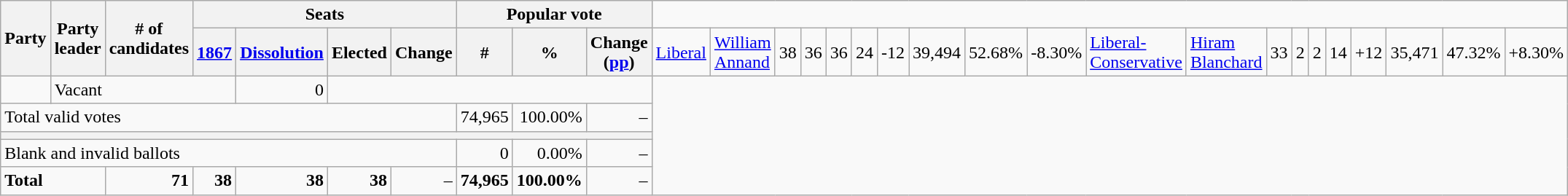<table class="wikitable">
<tr>
<th rowspan="2" colspan="2">Party</th>
<th rowspan="2">Party leader</th>
<th rowspan="2"># of<br>candidates</th>
<th colspan="4">Seats</th>
<th colspan="3">Popular vote</th>
</tr>
<tr>
<th><a href='#'>1867</a></th>
<th><span><a href='#'>Dissolution</a></span></th>
<th>Elected</th>
<th>Change</th>
<th>#</th>
<th>%</th>
<th>Change (<a href='#'>pp</a>)<br></th>
<td><a href='#'>Liberal</a></td>
<td><a href='#'>William Annand</a></td>
<td align="right">38</td>
<td align="right">36</td>
<td align="right">36</td>
<td align="right">24</td>
<td align="right">-12</td>
<td align="right">39,494</td>
<td align="right">52.68%</td>
<td align="right">-8.30%<br></td>
<td><a href='#'>Liberal-Conservative</a></td>
<td><a href='#'>Hiram Blanchard</a></td>
<td align="right">33</td>
<td align="right">2</td>
<td align="right">2</td>
<td align="right">14</td>
<td align="right">+12</td>
<td align="right">35,471</td>
<td align="right">47.32%</td>
<td align="right">+8.30%</td>
</tr>
<tr>
<td> </td>
<td colspan=4>Vacant</td>
<td align="right">0</td>
<td colspan=5> </td>
</tr>
<tr>
<td colspan="8">Total valid votes</td>
<td align="right">74,965</td>
<td align="right">100.00%</td>
<td align="right">–</td>
</tr>
<tr>
<th colspan="11"></th>
</tr>
<tr>
<td colspan="8">Blank and invalid ballots</td>
<td align="right">0</td>
<td align="right">0.00%</td>
<td align="right">–</td>
</tr>
<tr>
<td colspan=3><strong>Total</strong></td>
<td align="right"><strong>71</strong></td>
<td align="right"><strong>38</strong></td>
<td align="right"><strong>38</strong></td>
<td align="right"><strong>38</strong></td>
<td align="right">–</td>
<td align="right"><strong>74,965</strong></td>
<td align="right"><strong>100.00%</strong></td>
<td align="right">–</td>
</tr>
</table>
